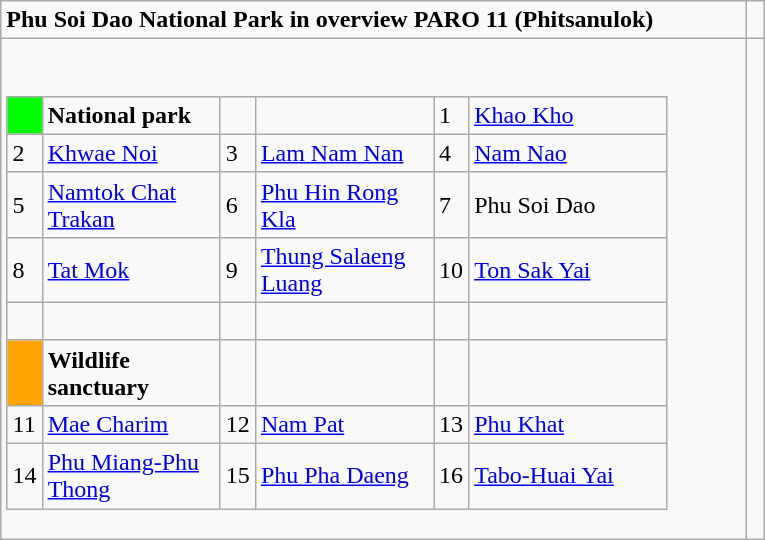<table role="presentation" class="wikitable mw-collapsible mw-collapsed">
<tr>
<td><strong>Phu Soi Dao National Park in overview PARO 11 (Phitsanulok)</strong></td>
<td> </td>
</tr>
<tr>
<td><br><table class= "wikitable" style= "width:90%;">
<tr>
<td style="width:3%; background:#00FF00;"> </td>
<td style="width:27%;"><strong>National park</strong></td>
<td style="width:3%;"> </td>
<td style="width:27%;"> </td>
<td style="width:3%;">1</td>
<td><a href='#'>Khao Kho</a></td>
</tr>
<tr>
<td>2</td>
<td><a href='#'>Khwae Noi</a></td>
<td>3</td>
<td><a href='#'>Lam Nam Nan</a></td>
<td>4</td>
<td><a href='#'>Nam Nao</a></td>
</tr>
<tr>
<td>5</td>
<td><a href='#'>Namtok Chat Trakan</a></td>
<td>6</td>
<td><a href='#'>Phu Hin Rong Kla</a></td>
<td>7</td>
<td>Phu Soi Dao</td>
</tr>
<tr>
<td>8</td>
<td><a href='#'>Tat Mok</a></td>
<td>9</td>
<td><a href='#'>Thung Salaeng Luang</a></td>
<td>10</td>
<td><a href='#'>Ton Sak Yai</a></td>
</tr>
<tr>
<td> </td>
<td> </td>
<td> </td>
<td> </td>
<td> </td>
<td> </td>
</tr>
<tr>
<td style="background:#FFA400;"> </td>
<td><strong>Wildlife sanctuary</strong></td>
<td> </td>
<td> </td>
<td> </td>
<td> </td>
</tr>
<tr>
<td>11</td>
<td><a href='#'>Mae Charim</a></td>
<td>12</td>
<td><a href='#'>Nam Pat</a></td>
<td>13</td>
<td><a href='#'>Phu Khat</a></td>
</tr>
<tr>
<td>14</td>
<td><a href='#'>Phu Miang-Phu Thong</a></td>
<td>15</td>
<td><a href='#'>Phu Pha Daeng</a></td>
<td>16</td>
<td><a href='#'>Tabo-Huai Yai</a></td>
</tr>
</table>
</td>
</tr>
</table>
